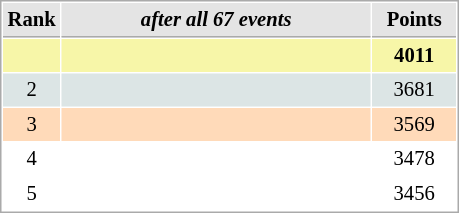<table cellspacing="1" cellpadding="3" style="border:1px solid #AAAAAA;font-size:86%">
<tr style="background-color: #E4E4E4;">
<th style="border-bottom:1px solid #AAAAAA; width: 10px;">Rank</th>
<th style="border-bottom:1px solid #AAAAAA; width: 200px;"><em>after all 67 events</em></th>
<th style="border-bottom:1px solid #AAAAAA; width: 50px;">Points</th>
</tr>
<tr style="background:#f7f6a8;">
<td align=center></td>
<td><strong></strong></td>
<td align=center><strong>4011</strong></td>
</tr>
<tr style="background:#dce5e5;">
<td align=center>2</td>
<td></td>
<td align=center>3681</td>
</tr>
<tr style="background:#ffdab9;">
<td align=center>3</td>
<td></td>
<td align=center>3569</td>
</tr>
<tr>
<td align=center>4</td>
<td>  </td>
<td align=center>3478</td>
</tr>
<tr>
<td align=center>5</td>
<td></td>
<td align=center>3456</td>
</tr>
</table>
